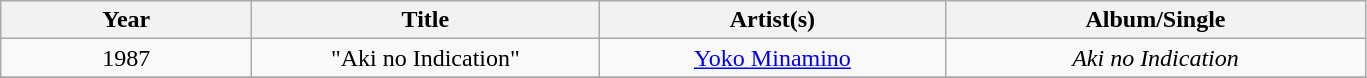<table class="wikitable plainrowheaders" style="text-align:center;">
<tr>
<th scope="col" style="width:10em;">Year</th>
<th scope="col" style="width:14em;">Title</th>
<th scope="col" style="width:14em;">Artist(s)</th>
<th scope="col" style="width:17em;">Album/Single</th>
</tr>
<tr>
<td>1987</td>
<td scope="row">"Aki no Indication"</td>
<td><a href='#'>Yoko Minamino</a></td>
<td><em>Aki no Indication</em></td>
</tr>
<tr>
</tr>
</table>
